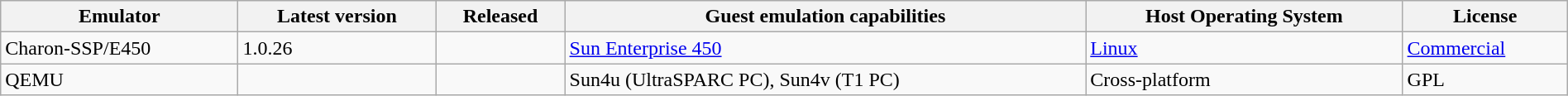<table class="wikitable sortable" style="width:100%">
<tr>
<th>Emulator</th>
<th>Latest version</th>
<th>Released</th>
<th>Guest emulation capabilities</th>
<th>Host Operating System</th>
<th>License</th>
</tr>
<tr>
<td>Charon-SSP/E450</td>
<td>1.0.26</td>
<td></td>
<td><a href='#'>Sun Enterprise 450</a></td>
<td><a href='#'>Linux</a></td>
<td><a href='#'>Commercial</a></td>
</tr>
<tr>
<td>QEMU</td>
<td></td>
<td></td>
<td>Sun4u (UltraSPARC PC), Sun4v (T1 PC)</td>
<td>Cross-platform</td>
<td>GPL</td>
</tr>
</table>
